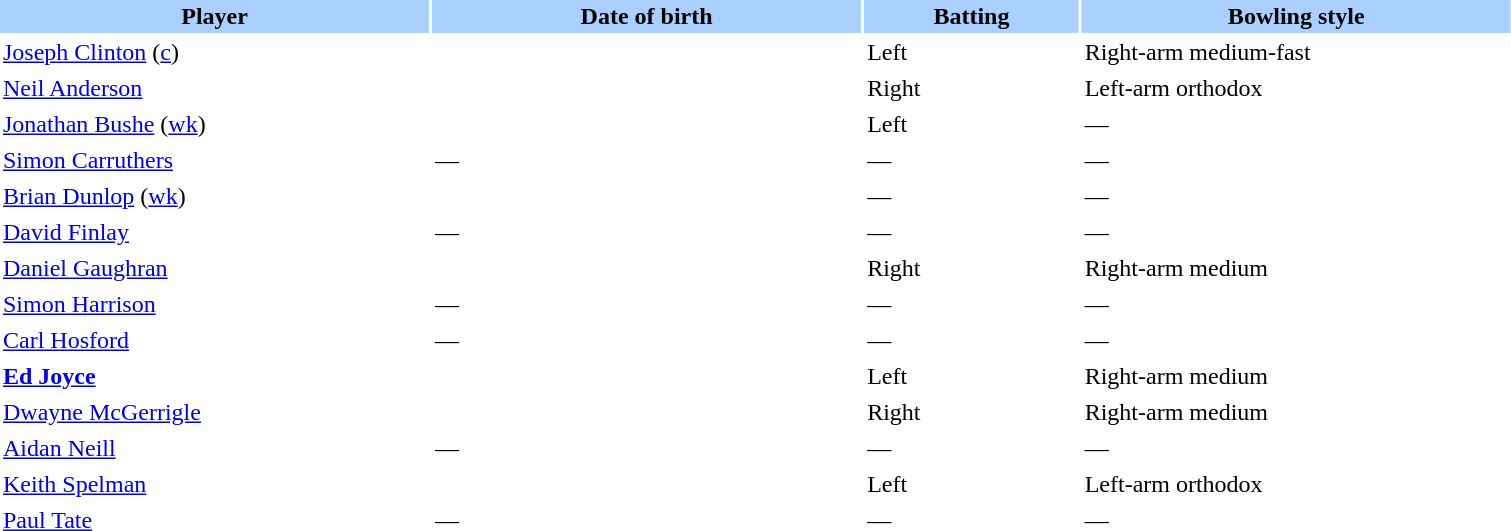<table class="sortable" style="width:80%;" border="0" cellspacing="2" cellpadding="2">
<tr style="background:#aad0ff;">
<th width=20%>Player</th>
<th width=20%>Date of birth</th>
<th width=10%>Batting</th>
<th width=20%>Bowling style</th>
</tr>
<tr>
<td><a href='#'>Joseph Clinton</a> (<a href='#'>c</a>)</td>
<td></td>
<td>Left</td>
<td>Right-arm medium-fast</td>
</tr>
<tr>
<td><a href='#'>Neil Anderson</a></td>
<td></td>
<td>Right</td>
<td>Left-arm orthodox</td>
</tr>
<tr>
<td><a href='#'>Jonathan Bushe</a> (<a href='#'>wk</a>)</td>
<td></td>
<td>Left</td>
<td>—</td>
</tr>
<tr>
<td><a href='#'>Simon Carruthers</a></td>
<td>—</td>
<td>—</td>
<td>—</td>
</tr>
<tr>
<td><a href='#'>Brian Dunlop</a> (<a href='#'>wk</a>)</td>
<td></td>
<td>—</td>
<td>—</td>
</tr>
<tr>
<td><a href='#'>David Finlay</a></td>
<td>—</td>
<td>—</td>
<td>—</td>
</tr>
<tr>
<td><a href='#'>Daniel Gaughran</a></td>
<td></td>
<td>Right</td>
<td>Right-arm medium</td>
</tr>
<tr>
<td><a href='#'>Simon Harrison</a></td>
<td>—</td>
<td>—</td>
<td>—</td>
</tr>
<tr>
<td><a href='#'>Carl Hosford</a></td>
<td>—</td>
<td>—</td>
<td>—</td>
</tr>
<tr>
<td><strong><a href='#'>Ed Joyce</a></strong></td>
<td></td>
<td>Left</td>
<td>Right-arm medium</td>
</tr>
<tr>
<td><a href='#'>Dwayne McGerrigle</a></td>
<td></td>
<td>Right</td>
<td>Right-arm medium</td>
</tr>
<tr>
<td><a href='#'>Aidan Neill</a></td>
<td>—</td>
<td>—</td>
<td>—</td>
</tr>
<tr>
<td><a href='#'>Keith Spelman</a></td>
<td></td>
<td>Left</td>
<td>Left-arm orthodox</td>
</tr>
<tr>
<td><a href='#'>Paul Tate</a></td>
<td>—</td>
<td>—</td>
<td>—</td>
</tr>
</table>
